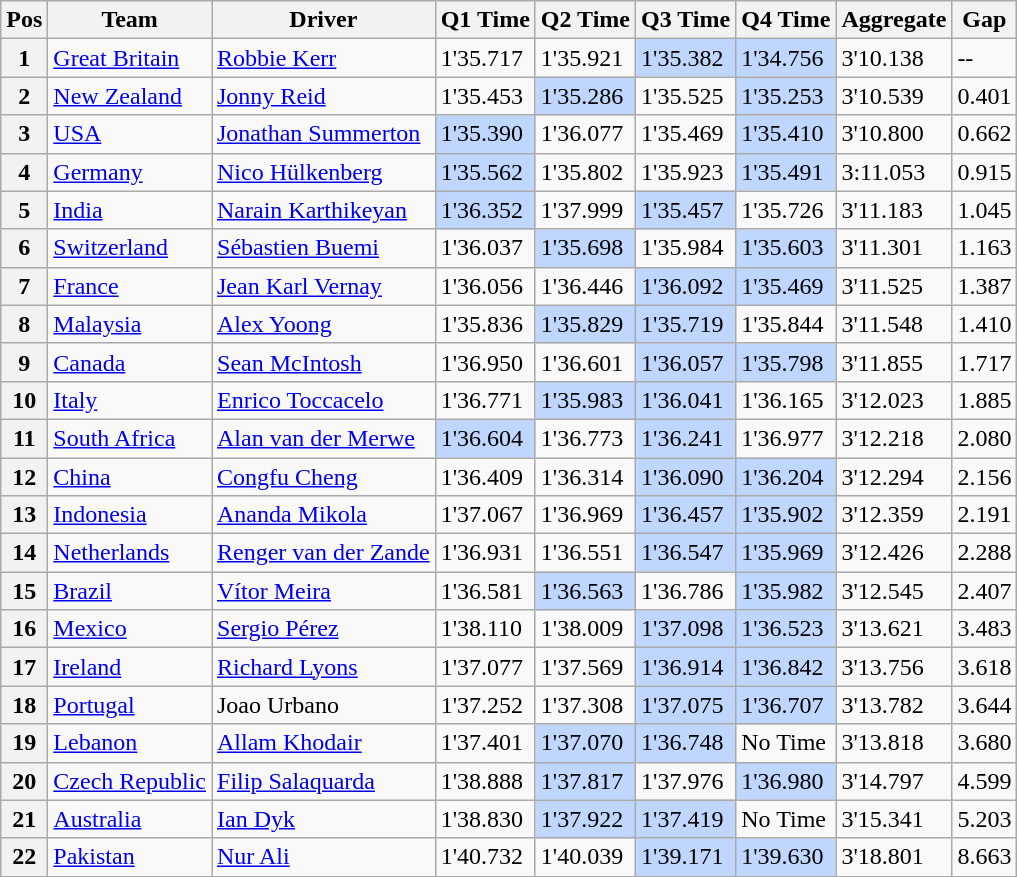<table class="wikitable">
<tr>
<th>Pos</th>
<th>Team</th>
<th>Driver</th>
<th>Q1 Time</th>
<th>Q2 Time</th>
<th>Q3 Time</th>
<th>Q4 Time</th>
<th>Aggregate</th>
<th>Gap</th>
</tr>
<tr>
<th>1</th>
<td> <a href='#'>Great Britain</a></td>
<td><a href='#'>Robbie Kerr</a></td>
<td>1'35.717</td>
<td>1'35.921</td>
<td style="background:#BFD7FF;">1'35.382</td>
<td style="background:#BFD7FF;">1'34.756</td>
<td>3'10.138</td>
<td>--</td>
</tr>
<tr>
<th>2</th>
<td> <a href='#'>New Zealand</a></td>
<td><a href='#'>Jonny Reid</a></td>
<td>1'35.453</td>
<td style="background:#BFD7FF;">1'35.286</td>
<td>1'35.525</td>
<td style="background:#BFD7FF;">1'35.253</td>
<td>3'10.539</td>
<td>0.401</td>
</tr>
<tr>
<th>3</th>
<td> <a href='#'>USA</a></td>
<td><a href='#'>Jonathan Summerton</a></td>
<td style="background:#BFD7FF;">1'35.390</td>
<td>1'36.077</td>
<td>1'35.469</td>
<td style="background:#BFD7FF;">1'35.410</td>
<td>3'10.800</td>
<td>0.662</td>
</tr>
<tr>
<th>4</th>
<td> <a href='#'>Germany</a></td>
<td><a href='#'>Nico Hülkenberg</a></td>
<td style="background:#BFD7FF;">1'35.562</td>
<td>1'35.802</td>
<td>1'35.923</td>
<td style="background:#BFD7FF;">1'35.491</td>
<td>3:11.053</td>
<td>0.915</td>
</tr>
<tr>
<th>5</th>
<td> <a href='#'>India</a></td>
<td><a href='#'>Narain Karthikeyan</a></td>
<td style="background:#BFD7FF;">1'36.352</td>
<td>1'37.999</td>
<td style="background:#BFD7FF;">1'35.457</td>
<td>1'35.726</td>
<td>3'11.183</td>
<td>1.045</td>
</tr>
<tr>
<th>6</th>
<td> <a href='#'>Switzerland</a></td>
<td><a href='#'>Sébastien Buemi</a></td>
<td>1'36.037</td>
<td style="background:#BFD7FF;">1'35.698</td>
<td>1'35.984</td>
<td style="background:#BFD7FF;">1'35.603</td>
<td>3'11.301</td>
<td>1.163</td>
</tr>
<tr>
<th>7</th>
<td> <a href='#'>France</a></td>
<td><a href='#'>Jean Karl Vernay</a></td>
<td>1'36.056</td>
<td>1'36.446</td>
<td style="background:#BFD7FF;">1'36.092</td>
<td style="background:#BFD7FF;">1'35.469</td>
<td>3'11.525</td>
<td>1.387</td>
</tr>
<tr>
<th>8</th>
<td> <a href='#'>Malaysia</a></td>
<td><a href='#'>Alex Yoong</a></td>
<td>1'35.836</td>
<td style="background:#BFD7FF;">1'35.829</td>
<td style="background:#BFD7FF;">1'35.719</td>
<td>1'35.844</td>
<td>3'11.548</td>
<td>1.410</td>
</tr>
<tr>
<th>9</th>
<td> <a href='#'>Canada</a></td>
<td><a href='#'>Sean McIntosh</a></td>
<td>1'36.950</td>
<td>1'36.601</td>
<td style="background:#BFD7FF;">1'36.057</td>
<td style="background:#BFD7FF;">1'35.798</td>
<td>3'11.855</td>
<td>1.717</td>
</tr>
<tr>
<th>10</th>
<td> <a href='#'>Italy</a></td>
<td><a href='#'>Enrico Toccacelo</a></td>
<td>1'36.771</td>
<td style="background:#BFD7FF;">1'35.983</td>
<td style="background:#BFD7FF;">1'36.041</td>
<td>1'36.165</td>
<td>3'12.023</td>
<td>1.885</td>
</tr>
<tr>
<th>11</th>
<td> <a href='#'>South Africa</a></td>
<td><a href='#'>Alan van der Merwe</a></td>
<td style="background:#BFD7FF;">1'36.604</td>
<td>1'36.773</td>
<td style="background:#BFD7FF;">1'36.241</td>
<td>1'36.977</td>
<td>3'12.218</td>
<td>2.080</td>
</tr>
<tr>
<th>12</th>
<td> <a href='#'>China</a></td>
<td><a href='#'>Congfu Cheng</a></td>
<td>1'36.409</td>
<td>1'36.314</td>
<td style="background:#BFD7FF;">1'36.090</td>
<td style="background:#BFD7FF;">1'36.204</td>
<td>3'12.294</td>
<td>2.156</td>
</tr>
<tr>
<th>13</th>
<td> <a href='#'>Indonesia</a></td>
<td><a href='#'>Ananda Mikola</a></td>
<td>1'37.067</td>
<td>1'36.969</td>
<td style="background:#BFD7FF;">1'36.457</td>
<td style="background:#BFD7FF;">1'35.902</td>
<td>3'12.359</td>
<td>2.191</td>
</tr>
<tr>
<th>14</th>
<td> <a href='#'>Netherlands</a></td>
<td><a href='#'>Renger van der Zande</a></td>
<td>1'36.931</td>
<td>1'36.551</td>
<td style="background:#BFD7FF;">1'36.547</td>
<td style="background:#BFD7FF;">1'35.969</td>
<td>3'12.426</td>
<td>2.288</td>
</tr>
<tr>
<th>15</th>
<td> <a href='#'>Brazil</a></td>
<td><a href='#'>Vítor Meira</a></td>
<td>1'36.581</td>
<td style="background:#BFD7FF;">1'36.563</td>
<td>1'36.786</td>
<td style="background:#BFD7FF;">1'35.982</td>
<td>3'12.545</td>
<td>2.407</td>
</tr>
<tr>
<th>16</th>
<td> <a href='#'>Mexico</a></td>
<td><a href='#'>Sergio Pérez</a></td>
<td>1'38.110</td>
<td>1'38.009</td>
<td style="background:#BFD7FF;">1'37.098</td>
<td style="background:#BFD7FF;">1'36.523</td>
<td>3'13.621</td>
<td>3.483</td>
</tr>
<tr>
<th>17</th>
<td> <a href='#'>Ireland</a></td>
<td><a href='#'>Richard Lyons</a></td>
<td>1'37.077</td>
<td>1'37.569</td>
<td style="background:#BFD7FF;">1'36.914</td>
<td style="background:#BFD7FF;">1'36.842</td>
<td>3'13.756</td>
<td>3.618</td>
</tr>
<tr>
<th>18</th>
<td> <a href='#'>Portugal</a></td>
<td>Joao Urbano</td>
<td>1'37.252</td>
<td>1'37.308</td>
<td style="background:#BFD7FF;">1'37.075</td>
<td style="background:#BFD7FF;">1'36.707</td>
<td>3'13.782</td>
<td>3.644</td>
</tr>
<tr>
<th>19</th>
<td> <a href='#'>Lebanon</a></td>
<td><a href='#'>Allam Khodair</a></td>
<td>1'37.401</td>
<td style="background:#BFD7FF;">1'37.070</td>
<td style="background:#BFD7FF;">1'36.748</td>
<td>No Time</td>
<td>3'13.818</td>
<td>3.680</td>
</tr>
<tr>
<th>20</th>
<td> <a href='#'>Czech Republic</a></td>
<td><a href='#'>Filip Salaquarda</a></td>
<td>1'38.888</td>
<td style="background:#BFD7FF;">1'37.817</td>
<td>1'37.976</td>
<td style="background:#BFD7FF;">1'36.980</td>
<td>3'14.797</td>
<td>4.599</td>
</tr>
<tr>
<th>21</th>
<td> <a href='#'>Australia</a></td>
<td><a href='#'>Ian Dyk</a></td>
<td>1'38.830</td>
<td style="background:#BFD7FF;">1'37.922</td>
<td style="background:#BFD7FF;">1'37.419</td>
<td>No Time</td>
<td>3'15.341</td>
<td>5.203</td>
</tr>
<tr>
<th>22</th>
<td> <a href='#'>Pakistan</a></td>
<td><a href='#'>Nur Ali</a></td>
<td>1'40.732</td>
<td>1'40.039</td>
<td style="background:#BFD7FF;">1'39.171</td>
<td style="background:#BFD7FF;">1'39.630</td>
<td>3'18.801</td>
<td>8.663</td>
</tr>
</table>
